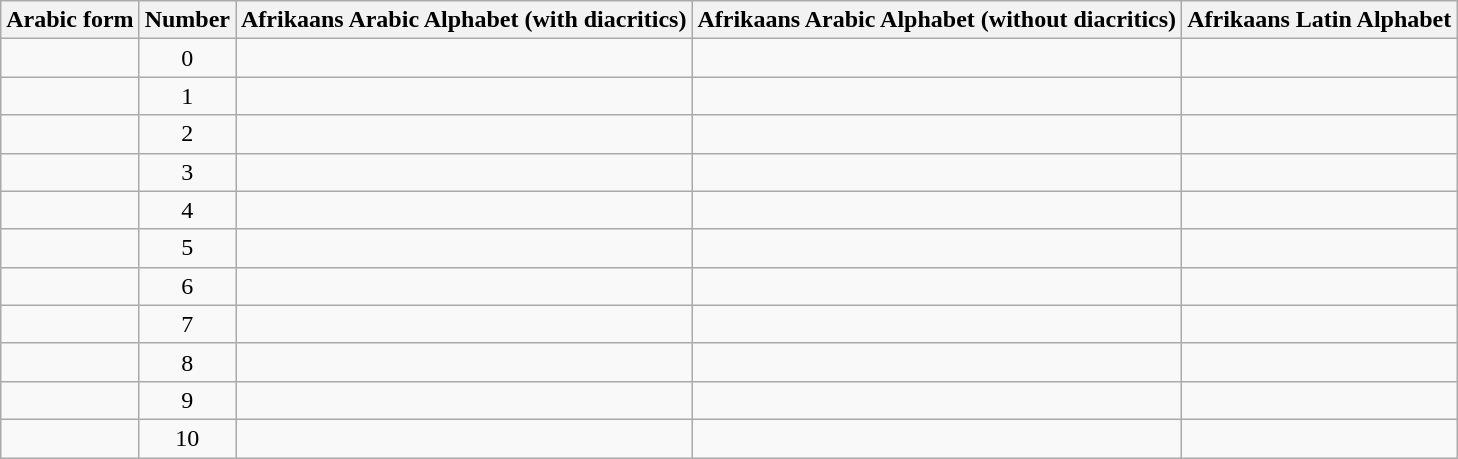<table class="wikitable" style="text-align:center;">
<tr>
<th>Arabic form</th>
<th>Number</th>
<th>Afrikaans Arabic Alphabet (with diacritics)</th>
<th>Afrikaans Arabic Alphabet (without diacritics)</th>
<th>Afrikaans Latin Alphabet</th>
</tr>
<tr align="center">
<td><span></span></td>
<td>0</td>
<td><span></span></td>
<td><span></span></td>
<td></td>
</tr>
<tr align="center">
<td><span></span></td>
<td>1</td>
<td><span></span></td>
<td><span></span></td>
<td></td>
</tr>
<tr align="center">
<td><span></span></td>
<td>2</td>
<td><span></span></td>
<td><span></span></td>
<td></td>
</tr>
<tr align="center">
<td><span></span></td>
<td>3</td>
<td><span></span></td>
<td><span></span></td>
<td></td>
</tr>
<tr align="center">
<td><span></span></td>
<td>4</td>
<td><span></span></td>
<td><span></span></td>
<td></td>
</tr>
<tr align="center">
<td><span></span></td>
<td>5</td>
<td><span></span></td>
<td><span></span></td>
<td></td>
</tr>
<tr align="center">
<td><span></span></td>
<td>6</td>
<td><span></span></td>
<td><span></span></td>
<td></td>
</tr>
<tr align="center">
<td><span></span></td>
<td>7</td>
<td><span></span></td>
<td><span></span></td>
<td></td>
</tr>
<tr align="center">
<td><span></span></td>
<td>8</td>
<td><span></span></td>
<td><span></span></td>
<td></td>
</tr>
<tr align="center">
<td><span></span></td>
<td>9</td>
<td><span></span></td>
<td><span></span></td>
<td></td>
</tr>
<tr align="center">
<td><span></span></td>
<td>10</td>
<td><span></span></td>
<td><span></span></td>
<td></td>
</tr>
</table>
